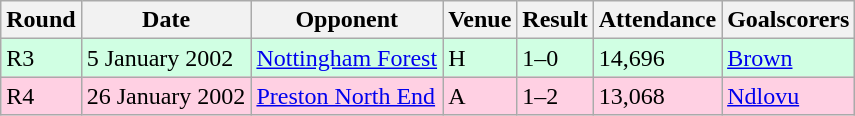<table class="wikitable">
<tr>
<th>Round</th>
<th>Date</th>
<th>Opponent</th>
<th>Venue</th>
<th>Result</th>
<th>Attendance</th>
<th>Goalscorers</th>
</tr>
<tr style="background-color: #d0ffe3;">
<td>R3</td>
<td>5 January 2002</td>
<td><a href='#'>Nottingham Forest</a></td>
<td>H</td>
<td>1–0</td>
<td>14,696</td>
<td><a href='#'>Brown</a></td>
</tr>
<tr style="background-color: #ffd0e3;">
<td>R4</td>
<td>26 January 2002</td>
<td><a href='#'>Preston North End</a></td>
<td>A</td>
<td>1–2</td>
<td>13,068</td>
<td><a href='#'>Ndlovu</a></td>
</tr>
</table>
